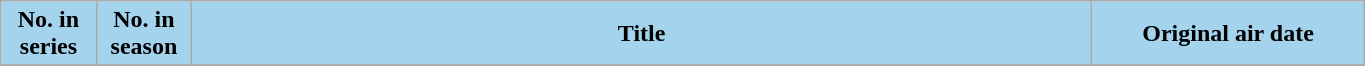<table class="wikitable plainrowheaders" style="width:72%;">
<tr>
<th scope="col" style="background-color: #A4D3EE; color: #000000;" width=7%>No. in<br>series</th>
<th scope="col" style="background-color: #A4D3EE; color: #000000;" width=7%>No. in<br>season</th>
<th scope="col" style="background-color: #A4D3EE; color: #000000;">Title</th>
<th scope="col" style="background-color: #A4D3EE; color: #000000;" width=20%>Original air date</th>
</tr>
<tr>
</tr>
</table>
